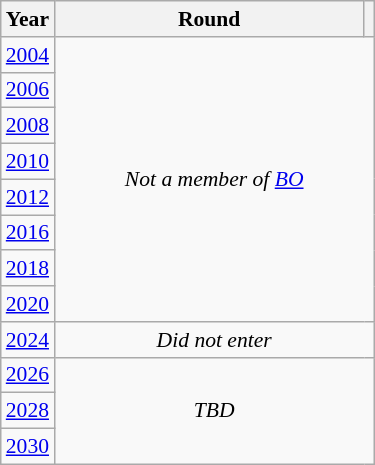<table class="wikitable" style="text-align: center; font-size:90%">
<tr>
<th>Year</th>
<th style="width:200px">Round</th>
<th></th>
</tr>
<tr>
<td><a href='#'>2004</a></td>
<td colspan="2" rowspan="8"><em>Not a member of <a href='#'>BO</a></em></td>
</tr>
<tr>
<td><a href='#'>2006</a></td>
</tr>
<tr>
<td><a href='#'>2008</a></td>
</tr>
<tr>
<td><a href='#'>2010</a></td>
</tr>
<tr>
<td><a href='#'>2012</a></td>
</tr>
<tr>
<td><a href='#'>2016</a></td>
</tr>
<tr>
<td><a href='#'>2018</a></td>
</tr>
<tr>
<td><a href='#'>2020</a></td>
</tr>
<tr>
<td><a href='#'>2024</a></td>
<td colspan="2"><em>Did not enter</em></td>
</tr>
<tr>
<td><a href='#'>2026</a></td>
<td colspan="2" rowspan="9"><em>TBD</em></td>
</tr>
<tr>
<td><a href='#'>2028</a></td>
</tr>
<tr>
<td><a href='#'>2030</a></td>
</tr>
</table>
